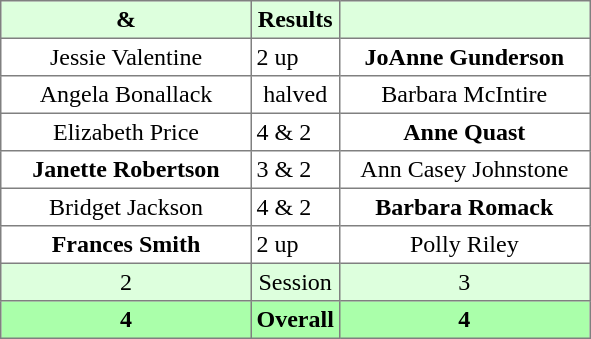<table border="1" cellpadding="3" style="border-collapse: collapse; text-align:center;">
<tr style="background:#ddffdd;">
<th width=160> & </th>
<th>Results</th>
<th width=160></th>
</tr>
<tr>
<td>Jessie Valentine</td>
<td align=left> 2 up</td>
<td><strong>JoAnne Gunderson</strong></td>
</tr>
<tr>
<td>Angela Bonallack</td>
<td>halved</td>
<td>Barbara McIntire</td>
</tr>
<tr>
<td>Elizabeth Price</td>
<td align=left> 4 & 2</td>
<td><strong>Anne Quast</strong></td>
</tr>
<tr>
<td><strong>Janette Robertson</strong></td>
<td align=left> 3 & 2</td>
<td>Ann Casey Johnstone</td>
</tr>
<tr>
<td>Bridget Jackson</td>
<td align=left> 4 & 2</td>
<td><strong>Barbara Romack</strong></td>
</tr>
<tr>
<td><strong>Frances Smith</strong></td>
<td align=left> 2 up</td>
<td>Polly Riley</td>
</tr>
<tr style="background:#ddffdd;">
<td>2</td>
<td>Session</td>
<td>3</td>
</tr>
<tr style="background:#aaffaa;">
<th>4</th>
<th>Overall</th>
<th>4</th>
</tr>
</table>
